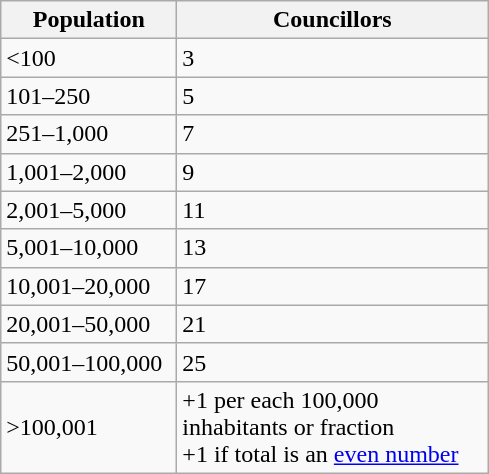<table class="wikitable" style="text-align:left;">
<tr>
<th width="110">Population</th>
<th width="200">Councillors</th>
</tr>
<tr>
<td><100</td>
<td>3</td>
</tr>
<tr>
<td>101–250</td>
<td>5</td>
</tr>
<tr>
<td>251–1,000</td>
<td>7</td>
</tr>
<tr>
<td>1,001–2,000</td>
<td>9</td>
</tr>
<tr>
<td>2,001–5,000</td>
<td>11</td>
</tr>
<tr>
<td>5,001–10,000</td>
<td>13</td>
</tr>
<tr>
<td>10,001–20,000</td>
<td>17</td>
</tr>
<tr>
<td>20,001–50,000</td>
<td>21</td>
</tr>
<tr>
<td>50,001–100,000</td>
<td>25</td>
</tr>
<tr>
<td>>100,001</td>
<td>+1 per each 100,000 inhabitants or fraction<br>+1 if total is an <a href='#'>even number</a></td>
</tr>
</table>
